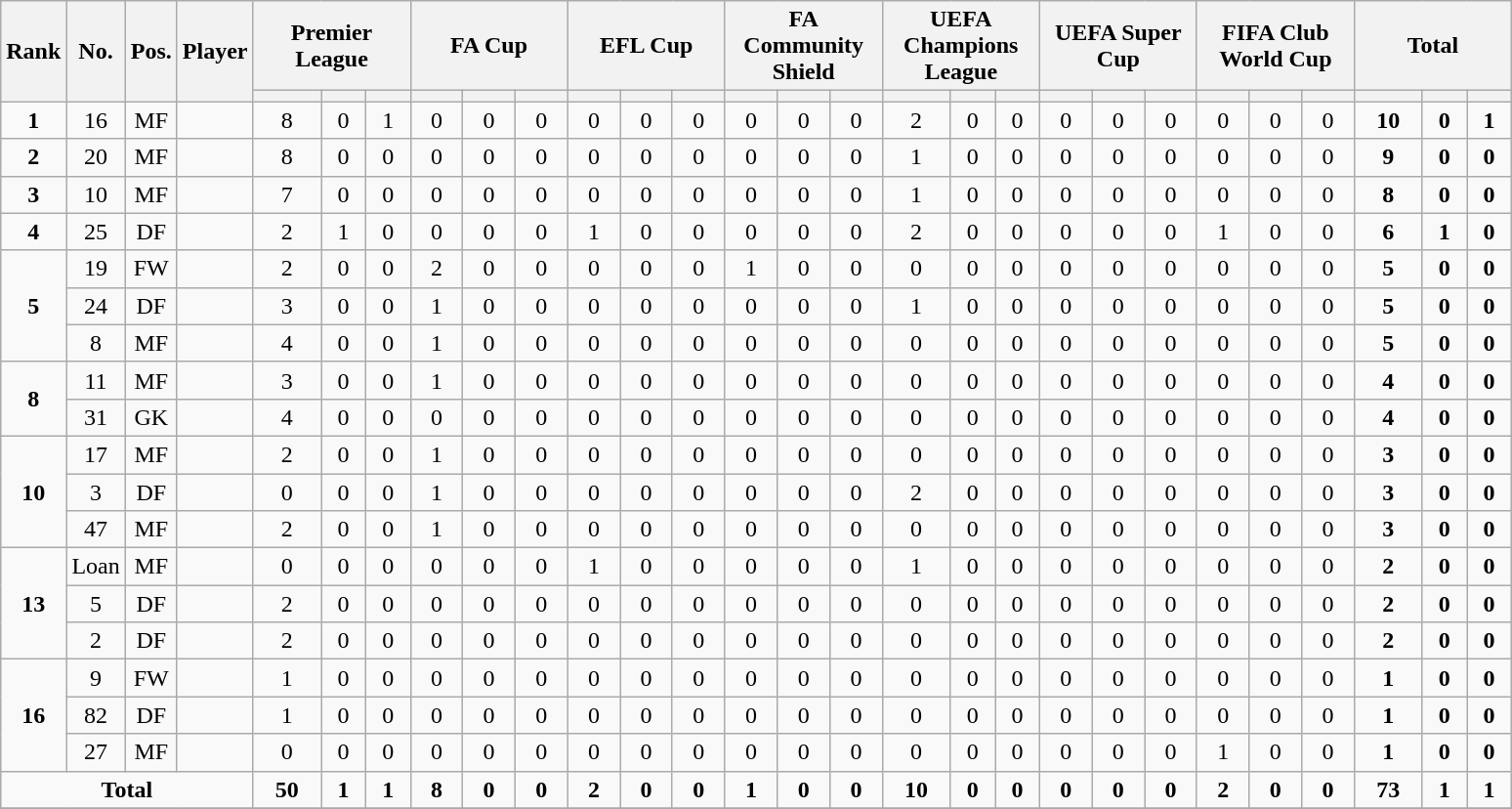<table class="wikitable sortable" style="text-align:center">
<tr>
<th rowspan="2">Rank</th>
<th rowspan="2">No.</th>
<th rowspan="2">Pos.</th>
<th rowspan="2">Player</th>
<th colspan="3" style="width:100px;">Premier League</th>
<th colspan="3" style="width:100px;">FA Cup</th>
<th colspan="3" style="width:100px;">EFL Cup</th>
<th colspan="3" style="width:100px;">FA Community Shield</th>
<th colspan="3" style="width:100px;">UEFA Champions League</th>
<th colspan="3" style="width:100px;">UEFA Super Cup</th>
<th colspan="3" style="width:100px;">FIFA Club World Cup</th>
<th colspan="3" style="width:100px;">Total</th>
</tr>
<tr>
<th></th>
<th></th>
<th></th>
<th></th>
<th></th>
<th></th>
<th></th>
<th></th>
<th></th>
<th></th>
<th></th>
<th></th>
<th></th>
<th></th>
<th></th>
<th></th>
<th></th>
<th></th>
<th></th>
<th></th>
<th></th>
<th></th>
<th></th>
<th></th>
</tr>
<tr>
<td><strong>1</strong></td>
<td>16</td>
<td>MF</td>
<td align="left"></td>
<td>8</td>
<td>0</td>
<td>1</td>
<td>0</td>
<td>0</td>
<td>0</td>
<td>0</td>
<td>0</td>
<td>0</td>
<td>0</td>
<td>0</td>
<td>0</td>
<td>2</td>
<td>0</td>
<td>0</td>
<td>0</td>
<td>0</td>
<td>0</td>
<td>0</td>
<td>0</td>
<td>0</td>
<td><strong>10</strong></td>
<td><strong>0</strong></td>
<td><strong>1</strong></td>
</tr>
<tr>
<td><strong>2</strong></td>
<td>20</td>
<td>MF</td>
<td align="left"></td>
<td>8</td>
<td>0</td>
<td>0</td>
<td>0</td>
<td>0</td>
<td>0</td>
<td>0</td>
<td>0</td>
<td>0</td>
<td>0</td>
<td>0</td>
<td>0</td>
<td>1</td>
<td>0</td>
<td>0</td>
<td>0</td>
<td>0</td>
<td>0</td>
<td>0</td>
<td>0</td>
<td>0</td>
<td><strong>9</strong></td>
<td><strong>0</strong></td>
<td><strong>0</strong></td>
</tr>
<tr>
<td><strong>3</strong></td>
<td>10</td>
<td>MF</td>
<td align="left"></td>
<td>7</td>
<td>0</td>
<td>0</td>
<td>0</td>
<td>0</td>
<td>0</td>
<td>0</td>
<td>0</td>
<td>0</td>
<td>0</td>
<td>0</td>
<td>0</td>
<td>1</td>
<td>0</td>
<td>0</td>
<td>0</td>
<td>0</td>
<td>0</td>
<td>0</td>
<td>0</td>
<td>0</td>
<td><strong>8</strong></td>
<td><strong>0</strong></td>
<td><strong>0</strong></td>
</tr>
<tr>
<td><strong>4</strong></td>
<td>25</td>
<td>DF</td>
<td align="left"></td>
<td>2</td>
<td>1</td>
<td>0</td>
<td>0</td>
<td>0</td>
<td>0</td>
<td>1</td>
<td>0</td>
<td>0</td>
<td>0</td>
<td>0</td>
<td>0</td>
<td>2</td>
<td>0</td>
<td>0</td>
<td>0</td>
<td>0</td>
<td>0</td>
<td>1</td>
<td>0</td>
<td>0</td>
<td><strong>6</strong></td>
<td><strong>1</strong></td>
<td><strong>0</strong></td>
</tr>
<tr>
<td rowspan="3"><strong>5</strong></td>
<td>19</td>
<td>FW</td>
<td align="left"></td>
<td>2</td>
<td>0</td>
<td>0</td>
<td>2</td>
<td>0</td>
<td>0</td>
<td>0</td>
<td>0</td>
<td>0</td>
<td>1</td>
<td>0</td>
<td>0</td>
<td>0</td>
<td>0</td>
<td>0</td>
<td>0</td>
<td>0</td>
<td>0</td>
<td>0</td>
<td>0</td>
<td>0</td>
<td><strong>5</strong></td>
<td><strong>0</strong></td>
<td><strong>0</strong></td>
</tr>
<tr>
<td>24</td>
<td>DF</td>
<td align="left"></td>
<td>3</td>
<td>0</td>
<td>0</td>
<td>1</td>
<td>0</td>
<td>0</td>
<td>0</td>
<td>0</td>
<td>0</td>
<td>0</td>
<td>0</td>
<td>0</td>
<td>1</td>
<td>0</td>
<td>0</td>
<td>0</td>
<td>0</td>
<td>0</td>
<td>0</td>
<td>0</td>
<td>0</td>
<td><strong>5</strong></td>
<td><strong>0</strong></td>
<td><strong>0</strong></td>
</tr>
<tr>
<td>8</td>
<td>MF</td>
<td align="left"></td>
<td>4</td>
<td>0</td>
<td>0</td>
<td>1</td>
<td>0</td>
<td>0</td>
<td>0</td>
<td>0</td>
<td>0</td>
<td>0</td>
<td>0</td>
<td>0</td>
<td>0</td>
<td>0</td>
<td>0</td>
<td>0</td>
<td>0</td>
<td>0</td>
<td>0</td>
<td>0</td>
<td>0</td>
<td><strong>5</strong></td>
<td><strong>0</strong></td>
<td><strong>0</strong></td>
</tr>
<tr>
<td rowspan="2"><strong>8</strong></td>
<td>11</td>
<td>MF</td>
<td align="left"></td>
<td>3</td>
<td>0</td>
<td>0</td>
<td>1</td>
<td>0</td>
<td>0</td>
<td>0</td>
<td>0</td>
<td>0</td>
<td>0</td>
<td>0</td>
<td>0</td>
<td>0</td>
<td>0</td>
<td>0</td>
<td>0</td>
<td>0</td>
<td>0</td>
<td>0</td>
<td>0</td>
<td>0</td>
<td><strong>4</strong></td>
<td><strong>0</strong></td>
<td><strong>0</strong></td>
</tr>
<tr>
<td>31</td>
<td>GK</td>
<td align="left"></td>
<td>4</td>
<td>0</td>
<td>0</td>
<td>0</td>
<td>0</td>
<td>0</td>
<td>0</td>
<td>0</td>
<td>0</td>
<td>0</td>
<td>0</td>
<td>0</td>
<td>0</td>
<td>0</td>
<td>0</td>
<td>0</td>
<td>0</td>
<td>0</td>
<td>0</td>
<td>0</td>
<td>0</td>
<td><strong>4</strong></td>
<td><strong>0</strong></td>
<td><strong>0</strong></td>
</tr>
<tr>
<td rowspan="3"><strong>10</strong></td>
<td>17</td>
<td>MF</td>
<td></td>
<td>2</td>
<td>0</td>
<td>0</td>
<td>1</td>
<td>0</td>
<td>0</td>
<td>0</td>
<td>0</td>
<td>0</td>
<td>0</td>
<td>0</td>
<td>0</td>
<td>0</td>
<td>0</td>
<td>0</td>
<td>0</td>
<td>0</td>
<td>0</td>
<td>0</td>
<td>0</td>
<td>0</td>
<td><strong>3</strong></td>
<td><strong>0</strong></td>
<td><strong>0</strong></td>
</tr>
<tr>
<td>3</td>
<td>DF</td>
<td align="left"></td>
<td>0</td>
<td>0</td>
<td>0</td>
<td>1</td>
<td>0</td>
<td>0</td>
<td>0</td>
<td>0</td>
<td>0</td>
<td>0</td>
<td>0</td>
<td>0</td>
<td>2</td>
<td>0</td>
<td>0</td>
<td>0</td>
<td>0</td>
<td>0</td>
<td>0</td>
<td>0</td>
<td>0</td>
<td><strong>3</strong></td>
<td><strong>0</strong></td>
<td><strong>0</strong></td>
</tr>
<tr>
<td>47</td>
<td>MF</td>
<td align="left"></td>
<td>2</td>
<td>0</td>
<td>0</td>
<td>1</td>
<td>0</td>
<td>0</td>
<td>0</td>
<td>0</td>
<td>0</td>
<td>0</td>
<td>0</td>
<td>0</td>
<td>0</td>
<td>0</td>
<td>0</td>
<td>0</td>
<td>0</td>
<td>0</td>
<td>0</td>
<td>0</td>
<td>0</td>
<td><strong>3</strong></td>
<td><strong>0</strong></td>
<td><strong>0</strong></td>
</tr>
<tr>
<td rowspan="3"><strong>13</strong></td>
<td>Loan</td>
<td>MF</td>
<td align="left"></td>
<td>0</td>
<td>0</td>
<td>0</td>
<td>0</td>
<td>0</td>
<td>0</td>
<td>1</td>
<td>0</td>
<td>0</td>
<td>0</td>
<td>0</td>
<td>0</td>
<td>1</td>
<td>0</td>
<td>0</td>
<td>0</td>
<td>0</td>
<td>0</td>
<td>0</td>
<td>0</td>
<td>0</td>
<td><strong>2</strong></td>
<td><strong>0</strong></td>
<td><strong>0</strong></td>
</tr>
<tr>
<td>5</td>
<td>DF</td>
<td align="left"></td>
<td>2</td>
<td>0</td>
<td>0</td>
<td>0</td>
<td>0</td>
<td>0</td>
<td>0</td>
<td>0</td>
<td>0</td>
<td>0</td>
<td>0</td>
<td>0</td>
<td>0</td>
<td>0</td>
<td>0</td>
<td>0</td>
<td>0</td>
<td>0</td>
<td>0</td>
<td>0</td>
<td>0</td>
<td><strong>2</strong></td>
<td><strong>0</strong></td>
<td><strong>0</strong></td>
</tr>
<tr>
<td>2</td>
<td>DF</td>
<td align="left"></td>
<td>2</td>
<td>0</td>
<td>0</td>
<td>0</td>
<td>0</td>
<td>0</td>
<td>0</td>
<td>0</td>
<td>0</td>
<td>0</td>
<td>0</td>
<td>0</td>
<td>0</td>
<td>0</td>
<td>0</td>
<td>0</td>
<td>0</td>
<td>0</td>
<td>0</td>
<td>0</td>
<td>0</td>
<td><strong>2</strong></td>
<td><strong>0</strong></td>
<td><strong>0</strong></td>
</tr>
<tr>
<td rowspan="3"><strong>16</strong></td>
<td>9</td>
<td>FW</td>
<td align="left"></td>
<td>1</td>
<td>0</td>
<td>0</td>
<td>0</td>
<td>0</td>
<td>0</td>
<td>0</td>
<td>0</td>
<td>0</td>
<td>0</td>
<td>0</td>
<td>0</td>
<td>0</td>
<td>0</td>
<td>0</td>
<td>0</td>
<td>0</td>
<td>0</td>
<td>0</td>
<td>0</td>
<td>0</td>
<td><strong>1</strong></td>
<td><strong>0</strong></td>
<td><strong>0</strong></td>
</tr>
<tr>
<td>82</td>
<td>DF</td>
<td align="left"></td>
<td>1</td>
<td>0</td>
<td>0</td>
<td>0</td>
<td>0</td>
<td>0</td>
<td>0</td>
<td>0</td>
<td>0</td>
<td>0</td>
<td>0</td>
<td>0</td>
<td>0</td>
<td>0</td>
<td>0</td>
<td>0</td>
<td>0</td>
<td>0</td>
<td>0</td>
<td>0</td>
<td>0</td>
<td><strong>1</strong></td>
<td><strong>0</strong></td>
<td><strong>0</strong></td>
</tr>
<tr>
<td>27</td>
<td>MF</td>
<td></td>
<td>0</td>
<td>0</td>
<td>0</td>
<td>0</td>
<td>0</td>
<td>0</td>
<td>0</td>
<td>0</td>
<td>0</td>
<td>0</td>
<td>0</td>
<td>0</td>
<td>0</td>
<td>0</td>
<td>0</td>
<td>0</td>
<td>0</td>
<td>0</td>
<td>1</td>
<td>0</td>
<td>0</td>
<td><strong>1</strong></td>
<td><strong>0</strong></td>
<td><strong>0</strong></td>
</tr>
<tr class="sortbottom">
<td colspan="4"><strong>Total</strong></td>
<td><strong>50</strong></td>
<td><strong>1</strong></td>
<td><strong>1</strong></td>
<td><strong>8</strong></td>
<td><strong>0</strong></td>
<td><strong>0</strong></td>
<td><strong>2</strong></td>
<td><strong>0</strong></td>
<td><strong>0</strong></td>
<td><strong>1</strong></td>
<td><strong>0</strong></td>
<td><strong>0</strong></td>
<td><strong>10</strong></td>
<td><strong>0</strong></td>
<td><strong>0</strong></td>
<td><strong>0</strong></td>
<td><strong>0</strong></td>
<td><strong>0</strong></td>
<td><strong>2</strong></td>
<td><strong>0</strong></td>
<td><strong>0</strong></td>
<td><strong>73</strong></td>
<td><strong>1</strong></td>
<td><strong>1</strong></td>
</tr>
<tr>
</tr>
</table>
